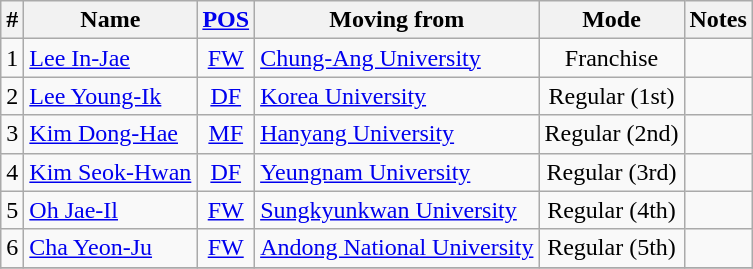<table class="wikitable sortable" style="text-align:center">
<tr>
<th>#</th>
<th>Name</th>
<th><a href='#'>POS</a></th>
<th>Moving from</th>
<th>Mode</th>
<th>Notes</th>
</tr>
<tr>
<td>1</td>
<td align=left> <a href='#'>Lee In-Jae</a></td>
<td><a href='#'>FW</a></td>
<td align=left> <a href='#'>Chung-Ang University</a></td>
<td>Franchise</td>
<td></td>
</tr>
<tr>
<td>2</td>
<td align=left> <a href='#'>Lee Young-Ik</a></td>
<td><a href='#'>DF</a></td>
<td align=left> <a href='#'>Korea University</a></td>
<td>Regular (1st)</td>
<td></td>
</tr>
<tr>
<td>3</td>
<td align=left> <a href='#'>Kim Dong-Hae</a></td>
<td><a href='#'>MF</a></td>
<td align=left> <a href='#'>Hanyang University</a></td>
<td>Regular (2nd)</td>
<td></td>
</tr>
<tr>
<td>4</td>
<td align=left> <a href='#'>Kim Seok-Hwan</a></td>
<td><a href='#'>DF</a></td>
<td align=left> <a href='#'>Yeungnam University</a></td>
<td>Regular (3rd)</td>
<td></td>
</tr>
<tr>
<td>5</td>
<td align=left> <a href='#'>Oh Jae-Il</a></td>
<td><a href='#'>FW</a></td>
<td align=left> <a href='#'>Sungkyunkwan University</a></td>
<td>Regular (4th)</td>
<td></td>
</tr>
<tr>
<td>6</td>
<td align=left> <a href='#'>Cha Yeon-Ju</a></td>
<td><a href='#'>FW</a></td>
<td align=left> <a href='#'>Andong National University</a></td>
<td>Regular (5th)</td>
<td></td>
</tr>
<tr>
</tr>
</table>
